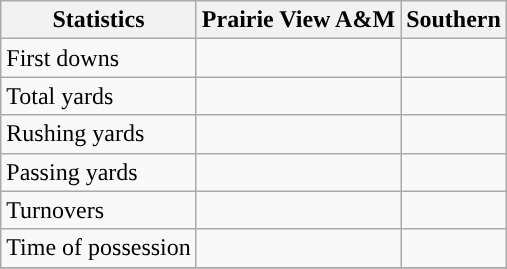<table class="wikitable">
<tr>
<th>Statistics</th>
<th>Prairie View A&M</th>
<th>Southern</th>
</tr>
<tr>
<td>First downs</td>
<td> </td>
<td> </td>
</tr>
<tr>
<td>Total yards</td>
<td> </td>
<td> </td>
</tr>
<tr>
<td>Rushing yards</td>
<td> </td>
<td> </td>
</tr>
<tr>
<td>Passing yards</td>
<td> </td>
<td> </td>
</tr>
<tr>
<td>Turnovers</td>
<td> </td>
<td> </td>
</tr>
<tr>
<td>Time of possession</td>
<td> </td>
<td> </td>
</tr>
<tr>
</tr>
</table>
